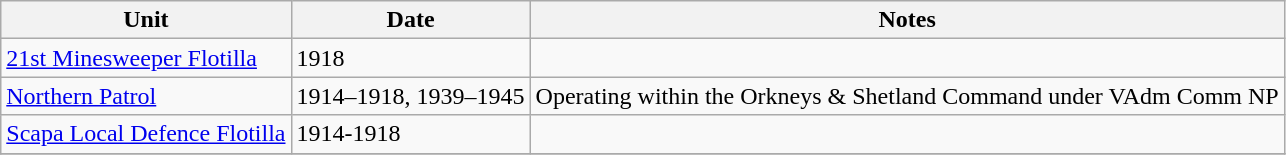<table class="wikitable">
<tr>
<th>Unit</th>
<th>Date</th>
<th>Notes</th>
</tr>
<tr>
<td><a href='#'>21st Minesweeper Flotilla</a></td>
<td>1918</td>
<td></td>
</tr>
<tr>
<td><a href='#'>Northern Patrol</a></td>
<td>1914–1918, 1939–1945</td>
<td>Operating within the Orkneys & Shetland Command under VAdm Comm NP</td>
</tr>
<tr>
<td><a href='#'>Scapa Local Defence Flotilla</a></td>
<td>1914-1918</td>
<td></td>
</tr>
<tr>
</tr>
</table>
